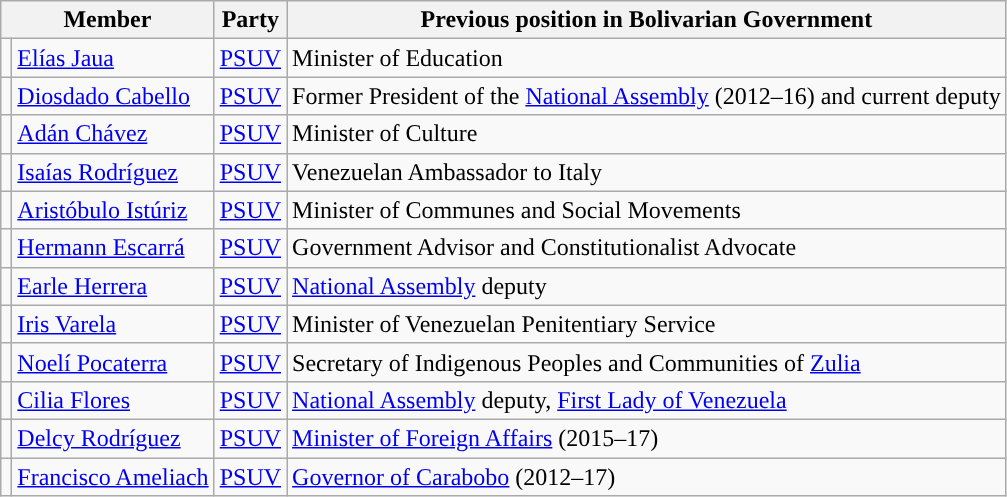<table class="wikitable">
<tr>
<th colspan="2">Member</th>
<th>Party</th>
<th>Previous position in Bolivarian Government</th>
</tr>
<tr>
<td style="background-color:"></td>
<td><a href='#'>Elías Jaua</a></td>
<td><a href='#'>PSUV</a></td>
<td>Minister of Education</td>
</tr>
<tr>
<td style="background-color:"></td>
<td><a href='#'>Diosdado Cabello</a></td>
<td><a href='#'>PSUV</a></td>
<td>Former President of the <a href='#'>National Assembly</a> (2012–16) and current deputy</td>
</tr>
<tr>
<td style="background-color:"></td>
<td><a href='#'>Adán Chávez</a></td>
<td><a href='#'>PSUV</a></td>
<td>Minister of Culture</td>
</tr>
<tr>
<td style="background-color:"></td>
<td><a href='#'>Isaías Rodríguez</a></td>
<td><a href='#'>PSUV</a></td>
<td>Venezuelan Ambassador to Italy</td>
</tr>
<tr>
<td style="background-color:"></td>
<td><a href='#'>Aristóbulo Istúriz</a></td>
<td><a href='#'>PSUV</a></td>
<td>Minister of Communes and Social Movements</td>
</tr>
<tr>
<td style="background-color:"></td>
<td><a href='#'>Hermann Escarrá</a></td>
<td><a href='#'>PSUV</a></td>
<td>Government Advisor and Constitutionalist Advocate</td>
</tr>
<tr>
<td style="background-color:"></td>
<td><a href='#'>Earle Herrera</a></td>
<td><a href='#'>PSUV</a></td>
<td><a href='#'>National Assembly</a> deputy</td>
</tr>
<tr>
<td style="background-color:"></td>
<td><a href='#'>Iris Varela</a></td>
<td><a href='#'>PSUV</a></td>
<td>Minister of Venezuelan Penitentiary Service</td>
</tr>
<tr>
<td style="background-color:"></td>
<td><a href='#'>Noelí Pocaterra</a></td>
<td><a href='#'>PSUV</a></td>
<td>Secretary of Indigenous Peoples and Communities of <a href='#'>Zulia</a></td>
</tr>
<tr>
<td style="background-color:"></td>
<td><a href='#'>Cilia Flores</a></td>
<td><a href='#'>PSUV</a></td>
<td><a href='#'>National Assembly</a> deputy, <a href='#'>First Lady of Venezuela</a></td>
</tr>
<tr>
<td style="background-color:"></td>
<td><a href='#'>Delcy Rodríguez</a></td>
<td><a href='#'>PSUV</a></td>
<td><a href='#'>Minister of Foreign Affairs</a> (2015–17)</td>
</tr>
<tr>
<td style="background-color:"></td>
<td><a href='#'>Francisco Ameliach</a></td>
<td><a href='#'>PSUV</a></td>
<td><a href='#'>Governor of Carabobo</a> (2012–17)</td>
</tr>
</table>
